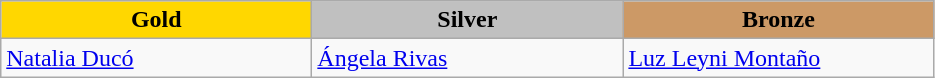<table class="wikitable" style="text-align:left">
<tr align="center">
<td width=200 bgcolor=gold><strong>Gold</strong></td>
<td width=200 bgcolor=silver><strong>Silver</strong></td>
<td width=200 bgcolor=CC9966><strong>Bronze</strong></td>
</tr>
<tr>
<td><a href='#'>Natalia Ducó</a><br><em></em></td>
<td><a href='#'>Ángela Rivas</a><br><em></em></td>
<td><a href='#'>Luz Leyni Montaño</a><br><em></em></td>
</tr>
</table>
